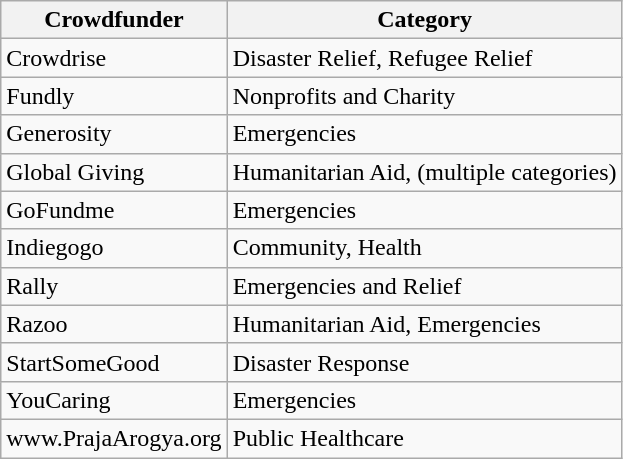<table class="wikitable">
<tr>
<th>Crowdfunder</th>
<th>Category</th>
</tr>
<tr>
<td>Crowdrise</td>
<td>Disaster Relief, Refugee Relief</td>
</tr>
<tr>
<td>Fundly</td>
<td>Nonprofits and Charity</td>
</tr>
<tr>
<td>Generosity</td>
<td>Emergencies</td>
</tr>
<tr>
<td>Global Giving</td>
<td>Humanitarian Aid, (multiple categories)</td>
</tr>
<tr>
<td>GoFundme</td>
<td>Emergencies</td>
</tr>
<tr>
<td>Indiegogo</td>
<td>Community, Health</td>
</tr>
<tr>
<td>Rally</td>
<td>Emergencies and Relief</td>
</tr>
<tr>
<td>Razoo</td>
<td>Humanitarian Aid, Emergencies</td>
</tr>
<tr>
<td>StartSomeGood</td>
<td>Disaster Response</td>
</tr>
<tr>
<td>YouCaring</td>
<td>Emergencies</td>
</tr>
<tr>
<td>www.PrajaArogya.org</td>
<td>Public Healthcare</td>
</tr>
</table>
